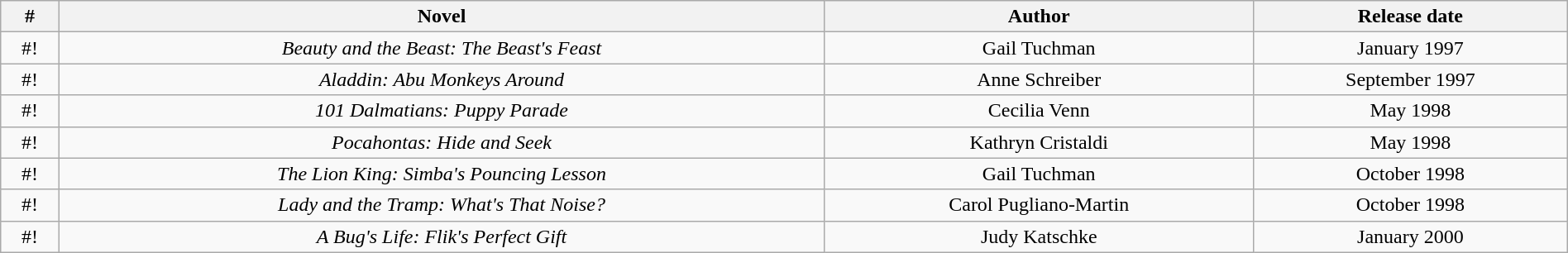<table class="wikitable sortable" width="100%" border="1" style="font-size: 100%; text-align:center">
<tr>
<th>#</th>
<th>Novel</th>
<th>Author</th>
<th>Release date</th>
</tr>
<tr>
<td>#!</td>
<td><em>Beauty and the Beast: The Beast's Feast</em></td>
<td>Gail Tuchman</td>
<td>January 1997</td>
</tr>
<tr>
<td>#!</td>
<td><em>Aladdin: Abu Monkeys Around</em></td>
<td>Anne Schreiber</td>
<td>September 1997</td>
</tr>
<tr>
<td>#!</td>
<td><em>101 Dalmatians: Puppy Parade</em></td>
<td>Cecilia Venn</td>
<td>May 1998</td>
</tr>
<tr>
<td>#!</td>
<td><em>Pocahontas: Hide and Seek</em></td>
<td>Kathryn Cristaldi</td>
<td>May 1998</td>
</tr>
<tr>
<td>#!</td>
<td><em>The Lion King: Simba's Pouncing Lesson</em></td>
<td>Gail Tuchman</td>
<td>October 1998</td>
</tr>
<tr>
<td>#!</td>
<td><em>Lady and the Tramp: What's That Noise?</em></td>
<td>Carol Pugliano-Martin</td>
<td>October 1998</td>
</tr>
<tr>
<td>#!</td>
<td><em>A Bug's Life: Flik's Perfect Gift</em></td>
<td>Judy Katschke</td>
<td>January 2000</td>
</tr>
</table>
